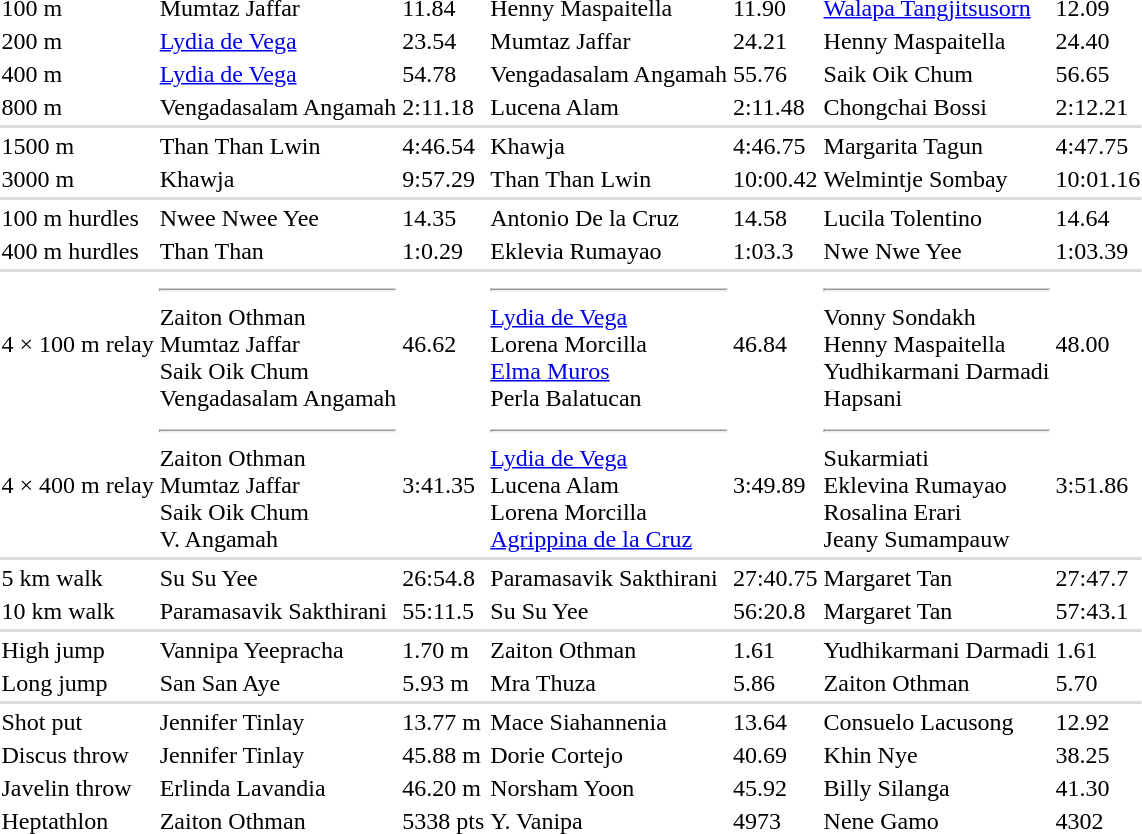<table>
<tr>
<td>100 m</td>
<td> Mumtaz Jaffar</td>
<td>11.84</td>
<td> Henny Maspaitella</td>
<td>11.90</td>
<td> <a href='#'>Walapa Tangjitsusorn</a></td>
<td>12.09</td>
</tr>
<tr>
<td>200 m</td>
<td> <a href='#'>Lydia de Vega</a></td>
<td>23.54 </td>
<td> Mumtaz Jaffar</td>
<td>24.21</td>
<td> Henny Maspaitella</td>
<td>24.40</td>
</tr>
<tr>
<td>400 m</td>
<td> <a href='#'>Lydia de Vega</a></td>
<td>54.78 </td>
<td> Vengadasalam Angamah</td>
<td>55.76</td>
<td> Saik Oik Chum</td>
<td>56.65</td>
</tr>
<tr>
<td>800 m</td>
<td> Vengadasalam Angamah</td>
<td>2:11.18</td>
<td> Lucena Alam</td>
<td>2:11.48</td>
<td> Chongchai Bossi</td>
<td>2:12.21</td>
</tr>
<tr bgcolor=#DDDDDD>
<td colspan=7></td>
</tr>
<tr>
<td>1500 m</td>
<td> Than Than Lwin</td>
<td>4:46.54</td>
<td> Khawja</td>
<td>4:46.75</td>
<td> Margarita Tagun</td>
<td>4:47.75</td>
</tr>
<tr>
<td>3000 m</td>
<td> Khawja</td>
<td>9:57.29</td>
<td> Than Than Lwin</td>
<td>10:00.42</td>
<td> Welmintje Sombay</td>
<td>10:01.16</td>
</tr>
<tr bgcolor=#DDDDDD>
<td colspan=7></td>
</tr>
<tr>
<td>100 m hurdles</td>
<td> Nwee Nwee Yee</td>
<td>14.35</td>
<td> Antonio De la Cruz</td>
<td>14.58</td>
<td> Lucila Tolentino</td>
<td>14.64</td>
</tr>
<tr>
<td>400 m hurdles</td>
<td> Than Than</td>
<td>1:0.29</td>
<td> Eklevia Rumayao</td>
<td>1:03.3</td>
<td> Nwe Nwe Yee</td>
<td>1:03.39</td>
</tr>
<tr bgcolor=#DDDDDD>
<td colspan=7></td>
</tr>
<tr>
<td>4 × 100 m relay</td>
<td> <hr> Zaiton Othman<br>Mumtaz Jaffar<br>Saik Oik Chum<br>Vengadasalam Angamah</td>
<td>46.62</td>
<td> <hr> <a href='#'>Lydia de Vega</a><br>Lorena Morcilla<br><a href='#'>Elma Muros</a><br>Perla Balatucan</td>
<td>46.84</td>
<td> <hr> Vonny Sondakh<br>Henny Maspaitella<br>Yudhikarmani Darmadi<br>Hapsani</td>
<td>48.00</td>
</tr>
<tr>
<td>4 × 400 m relay</td>
<td> <hr> Zaiton Othman<br>Mumtaz Jaffar<br>Saik Oik Chum<br>V. Angamah</td>
<td>3:41.35 </td>
<td> <hr> <a href='#'>Lydia de Vega</a><br>Lucena Alam<br>Lorena Morcilla<br><a href='#'>Agrippina de la Cruz</a></td>
<td>3:49.89</td>
<td> <hr> Sukarmiati<br>Eklevina Rumayao<br>Rosalina Erari<br>Jeany Sumampauw</td>
<td>3:51.86</td>
</tr>
<tr bgcolor=#DDDDDD>
<td colspan=7></td>
</tr>
<tr>
<td>5 km walk</td>
<td> Su Su Yee</td>
<td>26:54.8</td>
<td> Paramasavik Sakthirani</td>
<td>27:40.75</td>
<td> Margaret Tan</td>
<td>27:47.7</td>
</tr>
<tr>
<td>10 km walk</td>
<td> Paramasavik Sakthirani</td>
<td>55:11.5</td>
<td> Su Su Yee</td>
<td>56:20.8</td>
<td> Margaret Tan</td>
<td>57:43.1</td>
</tr>
<tr bgcolor=#DDDDDD>
<td colspan=7></td>
</tr>
<tr>
<td>High jump</td>
<td> Vannipa Yeepracha</td>
<td>1.70 m</td>
<td> Zaiton Othman</td>
<td>1.61</td>
<td> Yudhikarmani Darmadi</td>
<td>1.61</td>
</tr>
<tr>
<td>Long jump</td>
<td> San San Aye</td>
<td>5.93 m </td>
<td> Mra Thuza</td>
<td>5.86</td>
<td> Zaiton Othman</td>
<td>5.70</td>
</tr>
<tr bgcolor=#DDDDDD>
<td colspan=7></td>
</tr>
<tr>
<td>Shot put</td>
<td> Jennifer Tinlay</td>
<td>13.77 m</td>
<td> Mace Siahannenia</td>
<td>13.64</td>
<td> Consuelo Lacusong</td>
<td>12.92</td>
</tr>
<tr>
<td>Discus throw</td>
<td> Jennifer Tinlay</td>
<td>45.88 m</td>
<td> Dorie Cortejo</td>
<td>40.69</td>
<td> Khin Nye</td>
<td>38.25</td>
</tr>
<tr>
<td>Javelin throw</td>
<td> Erlinda Lavandia</td>
<td>46.20 m </td>
<td> Norsham Yoon</td>
<td>45.92</td>
<td> Billy Silanga</td>
<td>41.30</td>
</tr>
<tr>
<td>Heptathlon</td>
<td> Zaiton Othman</td>
<td>5338 pts</td>
<td> Y. Vanipa</td>
<td>4973</td>
<td> Nene Gamo</td>
<td>4302</td>
</tr>
</table>
